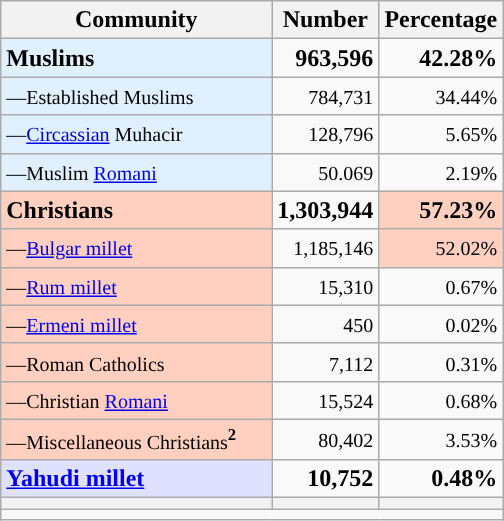<table class="wikitable sortable">
<tr>
<th style="width:130pt;">Community</th>
<th style="text-align:center;"style="width:100pt;">Number</th>
<th style="text-align:center;"style="width:100pt;">Percentage</th>
</tr>
<tr>
<td style="background:#E0F0FF;"><strong>Muslims</strong></td>
<td style="text-align:right;"><strong>963,596</strong></td>
<td style="text-align:right;"><strong>42.28%</strong></td>
</tr>
<tr>
<td style="background:#E0F0FF;"><small>—Established Muslims</small></td>
<td style="text-align:right;"><small>784,731</small></td>
<td style="text-align:right;"><small>34.44%</small></td>
</tr>
<tr>
<td style="background:#E0F0FF;"><small>—<a href='#'>Circassian</a> Muhacir</small></td>
<td style="text-align:right;"><small>128,796</small></td>
<td style="text-align:right;"><small>5.65%</small></td>
</tr>
<tr>
<td style="background:#E0F0FF;"><small>—Muslim <a href='#'>Romani</a></small></td>
<td style="text-align:right;"><small>50.069</small></td>
<td style="text-align:right;"><small>2.19%</small></td>
</tr>
<tr>
<td style="background:#FFD0C0;"><strong>Christians</strong></td>
<td style="text-align:right;"><strong>1,303,944</strong></td>
<td style="text-align:right; background:#FFD0C0;"><strong>57.23%</strong></td>
</tr>
<tr>
<td style="background:#FFD0C0;"><small>—<a href='#'>Bulgar millet</a></small></td>
<td style="text-align:right;"><small>1,185,146</small></td>
<td style="text-align:right; background:#FFD0C0;"><small>52.02%</small></td>
</tr>
<tr>
<td style="background:#FFD0C0;"><small>—<a href='#'>Rum millet</a></small></td>
<td style="text-align:right;"><small>15,310</small></td>
<td style="text-align:right;"><small>0.67%</small></td>
</tr>
<tr>
<td style="background:#FFD0C0;"><small>—<a href='#'>Ermeni millet</a></small></td>
<td style="text-align:right;"><small>450</small></td>
<td style="text-align:right;"><small>0.02%</small></td>
</tr>
<tr>
<td style="background:#FFD0C0;"><small>—Roman Catholics</small></td>
<td style="text-align:right;"><small>7,112</small></td>
<td style="text-align:right;"><small>0.31%</small></td>
</tr>
<tr>
<td style="background:#FFD0C0;"><small>—Christian <a href='#'>Romani</a></small></td>
<td style="text-align:right;"><small>15,524</small></td>
<td style="text-align:right;"><small>0.68%</small></td>
</tr>
<tr>
<td style="background:#FFD0C0;"><small>—Miscellaneous Christians<sup><strong>2</strong></sup></small></td>
<td style="text-align:right;"><small>80,402</small></td>
<td style="text-align:right;"><small>3.53%</small></td>
</tr>
<tr>
<td style="background:#E0E0FF;"><strong><a href='#'>Yahudi millet</a></strong></td>
<td style="text-align:right;"><strong>10,752</strong></td>
<td style="text-align:right;"><strong>0.48%</strong></td>
</tr>
<tr>
<th style="text-align:left;"></th>
<th></th>
<th></th>
</tr>
<tr>
<td colspan="11"></td>
</tr>
</table>
